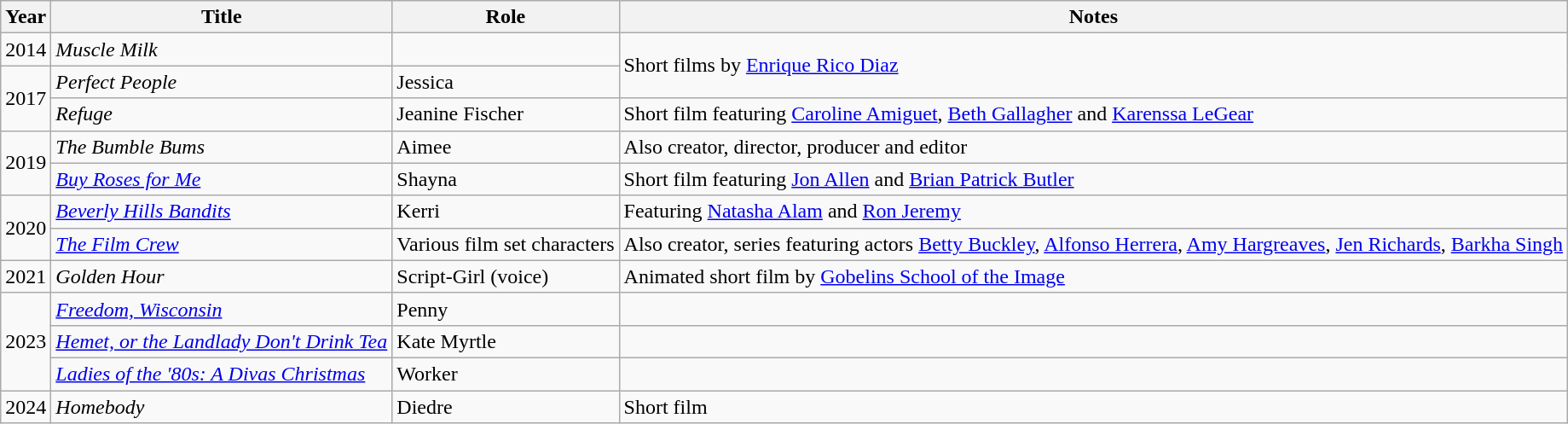<table class="wikitable">
<tr>
<th>Year</th>
<th>Title</th>
<th>Role</th>
<th>Notes</th>
</tr>
<tr>
<td>2014</td>
<td><em>Muscle Milk</em></td>
<td></td>
<td rowspan="2">Short films by <a href='#'>Enrique Rico Diaz</a></td>
</tr>
<tr>
<td rowspan="2">2017</td>
<td><em>Perfect People</em></td>
<td>Jessica</td>
</tr>
<tr>
<td><em>Refuge</em></td>
<td>Jeanine Fischer</td>
<td>Short film featuring <a href='#'>Caroline Amiguet</a>, <a href='#'>Beth Gallagher</a> and <a href='#'>Karenssa LeGear</a></td>
</tr>
<tr>
<td rowspan="2">2019</td>
<td><em>The Bumble Bums</em></td>
<td>Aimee</td>
<td>Also creator, director, producer and editor</td>
</tr>
<tr>
<td><em><a href='#'>Buy Roses for Me</a></em></td>
<td>Shayna</td>
<td>Short film featuring <a href='#'>Jon Allen</a> and <a href='#'>Brian Patrick Butler</a></td>
</tr>
<tr>
<td rowspan="2">2020</td>
<td><em><a href='#'>Beverly Hills Bandits</a></em></td>
<td>Kerri</td>
<td>Featuring <a href='#'>Natasha Alam</a> and <a href='#'>Ron Jeremy</a></td>
</tr>
<tr>
<td><em><a href='#'>The Film Crew</a></em></td>
<td>Various film set characters</td>
<td>Also creator, series featuring actors <a href='#'>Betty Buckley</a>, <a href='#'>Alfonso Herrera</a>, <a href='#'>Amy Hargreaves</a>, <a href='#'>Jen Richards</a>, <a href='#'>Barkha Singh</a></td>
</tr>
<tr>
<td>2021</td>
<td><em>Golden Hour</em></td>
<td>Script-Girl (voice)</td>
<td>Animated short film by <a href='#'>Gobelins School of the Image</a></td>
</tr>
<tr>
<td rowspan="3">2023</td>
<td><em><a href='#'>Freedom, Wisconsin</a></em></td>
<td>Penny</td>
<td></td>
</tr>
<tr>
<td><em><a href='#'>Hemet, or the Landlady Don't Drink Tea</a></em></td>
<td>Kate Myrtle</td>
<td></td>
</tr>
<tr>
<td><em><a href='#'>Ladies of the '80s: A Divas Christmas</a></em></td>
<td>Worker</td>
<td></td>
</tr>
<tr>
<td>2024</td>
<td><em>Homebody</em></td>
<td>Diedre</td>
<td>Short film</td>
</tr>
</table>
